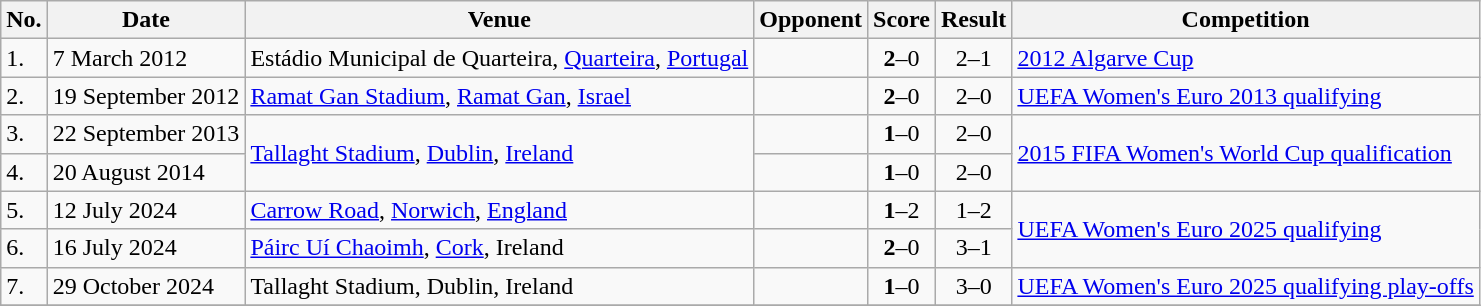<table class="wikitable">
<tr>
<th>No.</th>
<th>Date</th>
<th>Venue</th>
<th>Opponent</th>
<th>Score</th>
<th>Result</th>
<th>Competition</th>
</tr>
<tr>
<td>1.</td>
<td>7 March 2012</td>
<td>Estádio Municipal de Quarteira, <a href='#'>Quarteira</a>, <a href='#'>Portugal</a></td>
<td></td>
<td align=center><strong>2</strong>–0</td>
<td align=center>2–1</td>
<td><a href='#'>2012 Algarve Cup</a></td>
</tr>
<tr>
<td>2.</td>
<td>19 September 2012</td>
<td><a href='#'>Ramat Gan Stadium</a>, <a href='#'>Ramat Gan</a>, <a href='#'>Israel</a></td>
<td></td>
<td align=center><strong>2</strong>–0</td>
<td align=center>2–0</td>
<td><a href='#'>UEFA Women's Euro 2013 qualifying</a></td>
</tr>
<tr>
<td>3.</td>
<td>22 September 2013</td>
<td rowspan=2><a href='#'>Tallaght Stadium</a>, <a href='#'>Dublin</a>, <a href='#'>Ireland</a></td>
<td></td>
<td align=center><strong>1</strong>–0</td>
<td align=center>2–0</td>
<td rowspan=2><a href='#'>2015 FIFA Women's World Cup qualification</a></td>
</tr>
<tr>
<td>4.</td>
<td>20 August 2014</td>
<td></td>
<td align=center><strong>1</strong>–0</td>
<td align=center>2–0</td>
</tr>
<tr>
<td>5.</td>
<td>12 July 2024</td>
<td><a href='#'>Carrow Road</a>, <a href='#'>Norwich</a>, <a href='#'>England</a></td>
<td></td>
<td align=center><strong>1</strong>–2</td>
<td align=center>1–2</td>
<td rowspan=2><a href='#'>UEFA Women's Euro 2025 qualifying</a></td>
</tr>
<tr>
<td>6.</td>
<td>16 July 2024</td>
<td><a href='#'>Páirc Uí Chaoimh</a>, <a href='#'>Cork</a>, Ireland</td>
<td></td>
<td align=center><strong>2</strong>–0</td>
<td align=center>3–1</td>
</tr>
<tr>
<td>7.</td>
<td>29 October 2024</td>
<td>Tallaght Stadium, Dublin, Ireland</td>
<td></td>
<td align=center><strong>1</strong>–0</td>
<td align=center>3–0</td>
<td><a href='#'>UEFA Women's Euro 2025 qualifying play-offs</a></td>
</tr>
<tr>
</tr>
</table>
